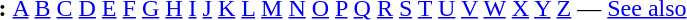<table id="toc" border="0">
<tr>
<th>:</th>
<td><a href='#'>A</a> <a href='#'>B</a> <a href='#'>C</a> <a href='#'>D</a> <a href='#'>E</a> <a href='#'>F</a> <a href='#'>G</a> <a href='#'>H</a> <a href='#'>I</a> <a href='#'>J</a> <a href='#'>K</a> <a href='#'>L</a> <a href='#'>M</a> <a href='#'>N</a> <a href='#'>O</a> <a href='#'>P</a> <a href='#'>Q</a> <a href='#'>R</a> <a href='#'>S</a> <a href='#'>T</a> <a href='#'>U</a> <a href='#'>V</a> <a href='#'>W</a> <a href='#'>X</a> <a href='#'>Y</a>  <a href='#'>Z</a> — <a href='#'>See also</a></td>
</tr>
</table>
